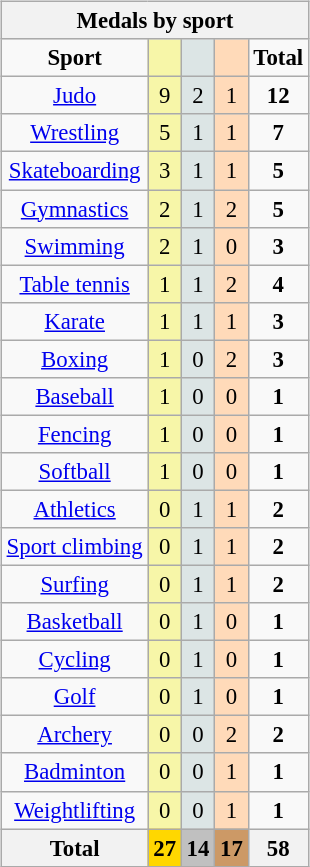<table class="wikitable" style="font-size:95%; float:right;">
<tr style="background:#efefef;">
<th colspan=7>Medals by sport</th>
</tr>
<tr align=center>
<td><strong>Sport</strong></td>
<td style="background:#f7f6a8;"></td>
<td style="background:#dce5e5;"></td>
<td style="background:#ffdab9;"></td>
<td><strong>Total</strong></td>
</tr>
<tr align=center>
<td><a href='#'>Judo</a></td>
<td style="background:#F7F6A8;">9</td>
<td style="background:#DCE5E5;">2</td>
<td style="background:#FFDAB9;">1</td>
<td><strong>12</strong></td>
</tr>
<tr align=center>
<td><a href='#'>Wrestling</a></td>
<td style="background:#F7F6A8;">5</td>
<td style="background:#DCE5E5;">1</td>
<td style="background:#FFDAB9;">1</td>
<td><strong>7</strong></td>
</tr>
<tr align=center>
<td><a href='#'>Skateboarding</a></td>
<td style="background:#F7F6A8;">3</td>
<td style="background:#DCE5E5;">1</td>
<td style="background:#FFDAB9;">1</td>
<td><strong>5</strong></td>
</tr>
<tr align=center>
<td><a href='#'>Gymnastics</a></td>
<td style="background:#F7F6A8;">2</td>
<td style="background:#DCE5E5;">1</td>
<td style="background:#FFDAB9;">2</td>
<td><strong>5</strong></td>
</tr>
<tr align=center>
<td><a href='#'>Swimming</a></td>
<td style="background:#F7F6A8;">2</td>
<td style="background:#DCE5E5;">1</td>
<td style="background:#FFDAB9;">0</td>
<td><strong>3</strong></td>
</tr>
<tr align=center>
<td><a href='#'>Table tennis</a></td>
<td style="background:#F7F6A8;">1</td>
<td style="background:#DCE5E5;">1</td>
<td style="background:#FFDAB9;">2</td>
<td><strong>4</strong></td>
</tr>
<tr align=center>
<td><a href='#'>Karate</a></td>
<td style="background:#F7F6A8;">1</td>
<td style="background:#DCE5E5;">1</td>
<td style="background:#FFDAB9;">1</td>
<td><strong>3</strong></td>
</tr>
<tr align=center>
<td><a href='#'>Boxing</a></td>
<td style="background:#F7F6A8;">1</td>
<td style="background:#DCE5E5;">0</td>
<td style="background:#FFDAB9;">2</td>
<td><strong>3</strong></td>
</tr>
<tr align=center>
<td><a href='#'>Baseball</a></td>
<td style="background:#F7F6A8;">1</td>
<td style="background:#DCE5E5;">0</td>
<td style="background:#FFDAB9;">0</td>
<td><strong>1</strong></td>
</tr>
<tr align=center>
<td><a href='#'>Fencing</a></td>
<td style="background:#F7F6A8;">1</td>
<td style="background:#DCE5E5;">0</td>
<td style="background:#FFDAB9;">0</td>
<td><strong>1</strong></td>
</tr>
<tr align=center>
<td><a href='#'>Softball</a></td>
<td style="background:#F7F6A8;">1</td>
<td style="background:#DCE5E5;">0</td>
<td style="background:#FFDAB9;">0</td>
<td><strong>1</strong></td>
</tr>
<tr align=center>
<td><a href='#'>Athletics</a></td>
<td style="background:#F7F6A8;">0</td>
<td style="background:#DCE5E5;">1</td>
<td style="background:#FFDAB9;">1</td>
<td><strong>2</strong></td>
</tr>
<tr align=center>
<td><a href='#'>Sport climbing</a></td>
<td style="background:#F7F6A8;">0</td>
<td style="background:#DCE5E5;">1</td>
<td style="background:#FFDAB9;">1</td>
<td><strong>2</strong></td>
</tr>
<tr align=center>
<td><a href='#'>Surfing</a></td>
<td style="background:#F7F6A8;">0</td>
<td style="background:#DCE5E5;">1</td>
<td style="background:#FFDAB9;">1</td>
<td><strong>2</strong></td>
</tr>
<tr align=center>
<td><a href='#'>Basketball</a></td>
<td style="background:#F7F6A8;">0</td>
<td style="background:#DCE5E5;">1</td>
<td style="background:#FFDAB9;">0</td>
<td><strong>1</strong></td>
</tr>
<tr align=center>
<td><a href='#'>Cycling</a></td>
<td style="background:#F7F6A8;">0</td>
<td style="background:#DCE5E5;">1</td>
<td style="background:#FFDAB9;">0</td>
<td><strong>1</strong></td>
</tr>
<tr align=center>
<td><a href='#'>Golf</a></td>
<td style="background:#F7F6A8;">0</td>
<td style="background:#DCE5E5;">1</td>
<td style="background:#FFDAB9;">0</td>
<td><strong>1</strong></td>
</tr>
<tr align=center>
<td><a href='#'>Archery</a></td>
<td style="background:#F7F6A8;">0</td>
<td style="background:#DCE5E5;">0</td>
<td style="background:#FFDAB9;">2</td>
<td><strong>2</strong></td>
</tr>
<tr align=center>
<td><a href='#'>Badminton</a></td>
<td style="background:#F7F6A8;">0</td>
<td style="background:#DCE5E5;">0</td>
<td style="background:#FFDAB9;">1</td>
<td><strong>1</strong></td>
</tr>
<tr align=center>
<td><a href='#'>Weightlifting</a></td>
<td style="background:#F7F6A8;">0</td>
<td style="background:#DCE5E5;">0</td>
<td style="background:#FFDAB9;">1</td>
<td><strong>1</strong></td>
</tr>
<tr align=center>
<th>Total</th>
<th style="background:gold;">27</th>
<th style="background:silver;">14</th>
<th style="background:#c96;">17</th>
<th>58</th>
</tr>
</table>
